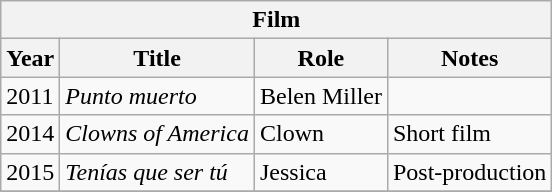<table class="wikitable">
<tr>
<th colspan="5">Film</th>
</tr>
<tr>
<th>Year</th>
<th>Title</th>
<th>Role</th>
<th>Notes</th>
</tr>
<tr>
<td>2011</td>
<td><em>Punto muerto</em></td>
<td>Belen Miller</td>
<td></td>
</tr>
<tr>
<td>2014</td>
<td><em>Clowns of America</em></td>
<td>Clown</td>
<td>Short film</td>
</tr>
<tr>
<td>2015</td>
<td><em>Tenías que ser tú</em></td>
<td>Jessica</td>
<td>Post-production</td>
</tr>
<tr>
</tr>
</table>
